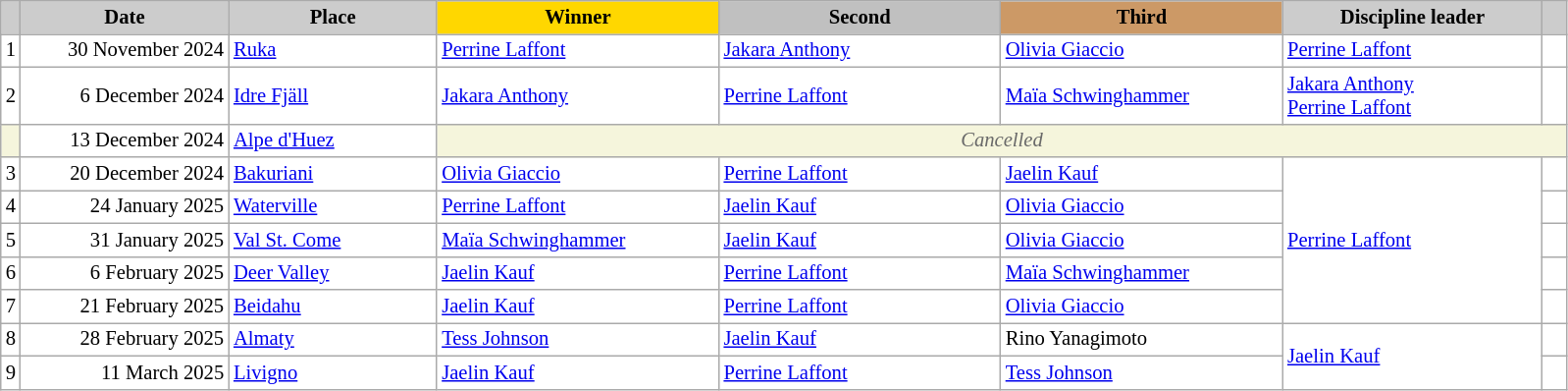<table class="wikitable plainrowheaders" style="background:#fff; font-size:86%; line-height:16px; border:grey solid 1px; border-collapse:collapse;">
<tr>
<th scope="col" style="background:#ccc; width=10 px;"></th>
<th scope="col" style="background:#ccc; width:135px;">Date</th>
<th scope="col" style="background:#ccc; width:135px;">Place</th>
<th scope="col" style="background:gold; width:185px;">Winner</th>
<th scope="col" style="background:silver; width:185px;">Second</th>
<th scope="col" style="background:#c96; width:185px;">Third</th>
<th scope="col" style="background:#ccc; width:170px;">Discipline leader</th>
<th scope="col" style="background:#ccc; width:10px;"></th>
</tr>
<tr>
<td align="center">1</td>
<td align="right">30 November 2024</td>
<td> <a href='#'>Ruka</a></td>
<td> <a href='#'>Perrine Laffont</a></td>
<td> <a href='#'>Jakara Anthony</a></td>
<td> <a href='#'>Olivia Giaccio</a></td>
<td> <a href='#'>Perrine Laffont</a></td>
<td></td>
</tr>
<tr>
<td align="center">2</td>
<td align="right">6 December 2024</td>
<td> <a href='#'>Idre Fjäll</a></td>
<td> <a href='#'>Jakara Anthony</a></td>
<td> <a href='#'>Perrine Laffont</a></td>
<td> <a href='#'>Maïa Schwinghammer</a></td>
<td> <a href='#'>Jakara Anthony</a><br> <a href='#'>Perrine Laffont</a></td>
<td></td>
</tr>
<tr>
<td bgcolor="F5F5DC" align="center"></td>
<td align="right">13 December 2024</td>
<td> <a href='#'>Alpe d'Huez</a></td>
<td colspan=5 align=center bgcolor="F5F5DC" style=color:#696969><em>Cancelled</em></td>
</tr>
<tr>
<td align="center">3</td>
<td align="right">20 December 2024</td>
<td> <a href='#'>Bakuriani</a></td>
<td> <a href='#'>Olivia Giaccio</a></td>
<td> <a href='#'>Perrine Laffont</a></td>
<td> <a href='#'>Jaelin Kauf</a></td>
<td rowspan=5> <a href='#'>Perrine Laffont</a></td>
<td></td>
</tr>
<tr>
<td align="center">4</td>
<td align="right">24 January 2025</td>
<td> <a href='#'>Waterville</a></td>
<td> <a href='#'>Perrine Laffont</a></td>
<td> <a href='#'>Jaelin Kauf</a></td>
<td> <a href='#'>Olivia Giaccio</a></td>
<td></td>
</tr>
<tr>
<td align="center">5</td>
<td align="right">31 January 2025</td>
<td> <a href='#'>Val St. Come</a></td>
<td> <a href='#'>Maïa Schwinghammer</a></td>
<td> <a href='#'>Jaelin Kauf</a></td>
<td> <a href='#'>Olivia Giaccio</a></td>
<td></td>
</tr>
<tr>
<td align="center">6</td>
<td align="right">6 February 2025</td>
<td> <a href='#'>Deer Valley</a></td>
<td> <a href='#'>Jaelin Kauf</a></td>
<td> <a href='#'>Perrine Laffont</a></td>
<td> <a href='#'>Maïa Schwinghammer</a></td>
<td></td>
</tr>
<tr>
<td align="center">7</td>
<td align="right">21 February 2025</td>
<td> <a href='#'>Beidahu</a></td>
<td> <a href='#'>Jaelin Kauf</a></td>
<td> <a href='#'>Perrine Laffont</a></td>
<td> <a href='#'>Olivia Giaccio</a></td>
<td></td>
</tr>
<tr>
<td align="center">8</td>
<td align="right">28 February 2025</td>
<td> <a href='#'>Almaty</a></td>
<td> <a href='#'>Tess Johnson</a></td>
<td> <a href='#'>Jaelin Kauf</a></td>
<td> Rino Yanagimoto</td>
<td rowspan=2> <a href='#'>Jaelin Kauf</a></td>
<td></td>
</tr>
<tr>
<td align="center">9</td>
<td align="right">11 March 2025</td>
<td> <a href='#'>Livigno</a></td>
<td> <a href='#'>Jaelin Kauf</a></td>
<td> <a href='#'>Perrine Laffont</a></td>
<td> <a href='#'>Tess Johnson</a></td>
<td></td>
</tr>
</table>
